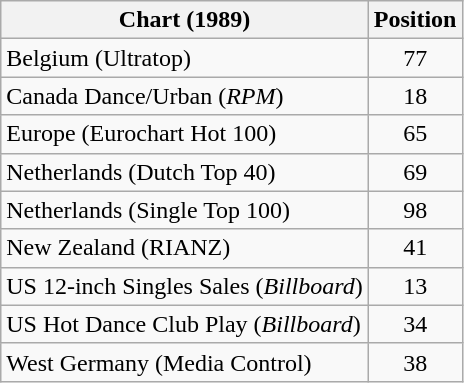<table class="wikitable sortable">
<tr>
<th>Chart (1989)</th>
<th>Position</th>
</tr>
<tr>
<td>Belgium (Ultratop)</td>
<td align="center">77</td>
</tr>
<tr>
<td>Canada Dance/Urban (<em>RPM</em>)</td>
<td align="center">18</td>
</tr>
<tr>
<td>Europe (Eurochart Hot 100)</td>
<td align="center">65</td>
</tr>
<tr>
<td>Netherlands (Dutch Top 40)</td>
<td align="center">69</td>
</tr>
<tr>
<td>Netherlands (Single Top 100)</td>
<td align="center">98</td>
</tr>
<tr>
<td>New Zealand (RIANZ)</td>
<td align="center">41</td>
</tr>
<tr>
<td>US 12-inch Singles Sales (<em>Billboard</em>)</td>
<td align="center">13</td>
</tr>
<tr>
<td>US Hot Dance Club Play (<em>Billboard</em>)</td>
<td align="center">34</td>
</tr>
<tr>
<td>West Germany (Media Control)</td>
<td align="center">38</td>
</tr>
</table>
